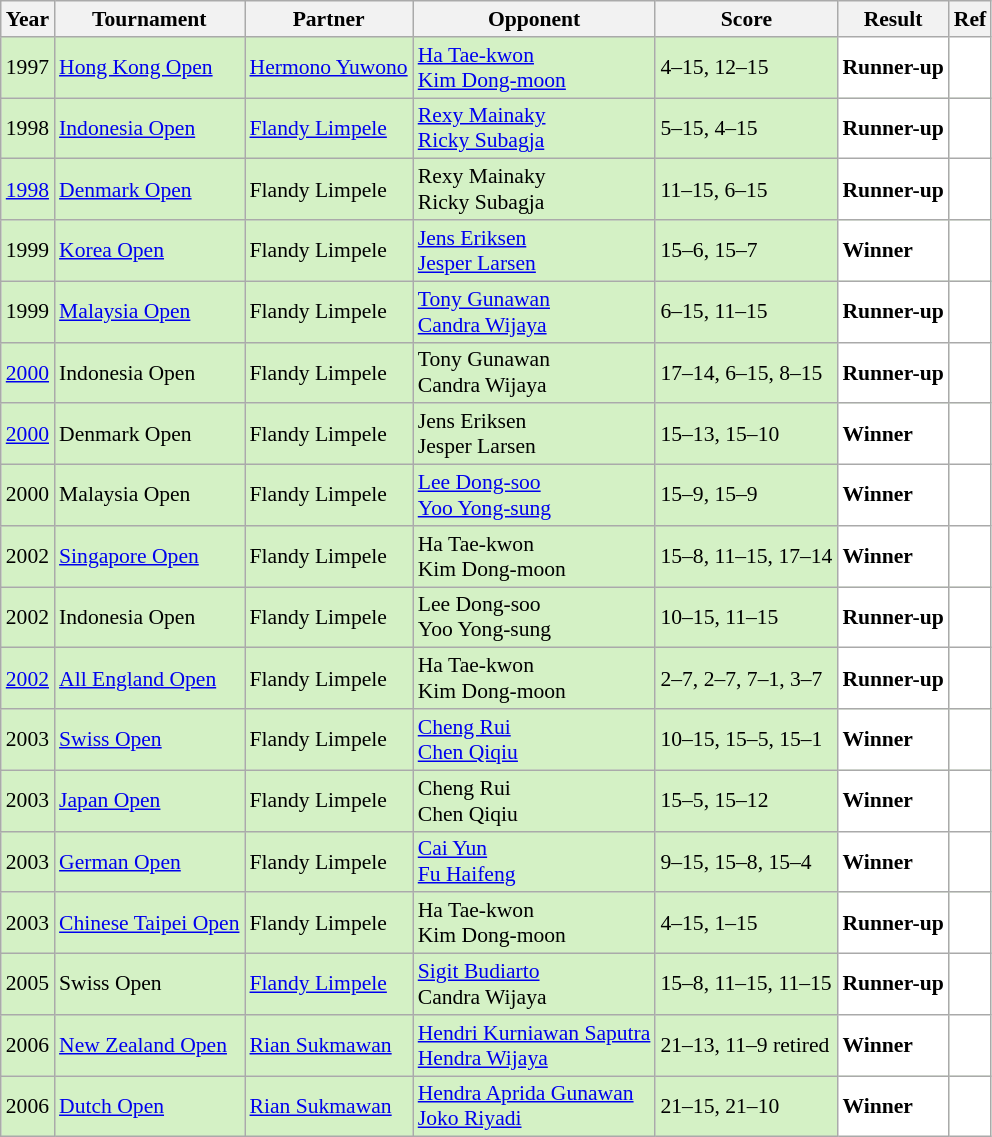<table class="sortable wikitable" style="font-size: 90%;">
<tr>
<th>Year</th>
<th>Tournament</th>
<th>Partner</th>
<th>Opponent</th>
<th>Score</th>
<th>Result</th>
<th>Ref</th>
</tr>
<tr style="background:#D4F1C5">
<td align="center">1997</td>
<td align="left"><a href='#'>Hong Kong Open</a></td>
<td align="left"> <a href='#'>Hermono Yuwono</a></td>
<td align="left"> <a href='#'>Ha Tae-kwon</a><br> <a href='#'>Kim Dong-moon</a></td>
<td align="left">4–15, 12–15</td>
<td style="text-align:left; background:white"> <strong>Runner-up</strong></td>
<td style="text-align:center; background:white"></td>
</tr>
<tr style="background:#D4F1C5">
<td align="center">1998</td>
<td align="left"><a href='#'>Indonesia Open</a></td>
<td align="left"> <a href='#'>Flandy Limpele</a></td>
<td align="left"> <a href='#'>Rexy Mainaky</a><br> <a href='#'>Ricky Subagja</a></td>
<td align="left">5–15, 4–15</td>
<td style="text-align:left; background:white"> <strong>Runner-up</strong></td>
<td style="text-align:center; background:white"></td>
</tr>
<tr style="background:#D4F1C5">
<td align="center"><a href='#'>1998</a></td>
<td align="left"><a href='#'>Denmark Open</a></td>
<td align="left"> Flandy Limpele</td>
<td align="left"> Rexy Mainaky<br> Ricky Subagja</td>
<td align="left">11–15, 6–15</td>
<td style="text-align:left; background:white"> <strong>Runner-up</strong></td>
<td style="text-align:center; background:white"></td>
</tr>
<tr style="background:#D4F1C5">
<td align="center">1999</td>
<td align="left"><a href='#'>Korea Open</a></td>
<td align="left"> Flandy Limpele</td>
<td align="left"> <a href='#'>Jens Eriksen</a><br> <a href='#'>Jesper Larsen</a></td>
<td align="left">15–6, 15–7</td>
<td style="text-align:left; background:white"> <strong>Winner</strong></td>
<td style="text-align:center; background:white"></td>
</tr>
<tr style="background:#D4F1C5">
<td align="center">1999</td>
<td align="left"><a href='#'>Malaysia Open</a></td>
<td align="left"> Flandy Limpele</td>
<td align="left"> <a href='#'>Tony Gunawan</a><br> <a href='#'>Candra Wijaya</a></td>
<td align="left">6–15, 11–15</td>
<td style="text-align:left; background:white"> <strong>Runner-up</strong></td>
<td style="text-align:center; background:white"></td>
</tr>
<tr style="background:#D4F1C5">
<td align="center"><a href='#'>2000</a></td>
<td align="left">Indonesia Open</td>
<td align="left"> Flandy Limpele</td>
<td align="left"> Tony Gunawan<br> Candra Wijaya</td>
<td align="left">17–14, 6–15, 8–15</td>
<td style="text-align:left; background:white"> <strong>Runner-up</strong></td>
<td style="text-align:center; background:white"></td>
</tr>
<tr style="background:#D4F1C5">
<td align="center"><a href='#'>2000</a></td>
<td align="left">Denmark Open</td>
<td align="left"> Flandy Limpele</td>
<td align="left"> Jens Eriksen<br> Jesper Larsen</td>
<td align="left">15–13, 15–10</td>
<td style="text-align:left; background:white"> <strong>Winner</strong></td>
<td style="text-align:center; background:white"></td>
</tr>
<tr style="background:#D4F1C5">
<td align="center">2000</td>
<td align="left">Malaysia Open</td>
<td align="left"> Flandy Limpele</td>
<td align="left"> <a href='#'>Lee Dong-soo</a><br> <a href='#'>Yoo Yong-sung</a></td>
<td align="left">15–9, 15–9</td>
<td style="text-align:left; background:white"> <strong>Winner</strong></td>
<td style="text-align:center; background:white"></td>
</tr>
<tr style="background:#D4F1C5">
<td align="center">2002</td>
<td align="left"><a href='#'>Singapore Open</a></td>
<td align="left"> Flandy Limpele</td>
<td align="left"> Ha Tae-kwon<br> Kim Dong-moon</td>
<td align="left">15–8, 11–15, 17–14</td>
<td style="text-align:left; background:white"> <strong>Winner</strong></td>
<td style="text-align:center; background:white"></td>
</tr>
<tr style="background:#D4F1C5">
<td align="center">2002</td>
<td align="left">Indonesia Open</td>
<td align="left"> Flandy Limpele</td>
<td align="left"> Lee Dong-soo<br> Yoo Yong-sung</td>
<td align="left">10–15, 11–15</td>
<td style="text-align:left; background:white"> <strong>Runner-up</strong></td>
<td style="text-align:center; background:white"></td>
</tr>
<tr style="background:#D4F1C5">
<td align="center"><a href='#'>2002</a></td>
<td align="left"><a href='#'>All England Open</a></td>
<td align="left"> Flandy Limpele</td>
<td align="left"> Ha Tae-kwon<br> Kim Dong-moon</td>
<td align="left">2–7, 2–7, 7–1, 3–7</td>
<td style="text-align:left; background:white"> <strong>Runner-up</strong></td>
<td style="text-align:center; background:white"></td>
</tr>
<tr style="background:#D4F1C5">
<td align="center">2003</td>
<td align="left"><a href='#'>Swiss Open</a></td>
<td align="left"> Flandy Limpele</td>
<td align="left"> <a href='#'>Cheng Rui</a><br> <a href='#'>Chen Qiqiu</a></td>
<td align="left">10–15, 15–5, 15–1</td>
<td style="text-align:left; background:white"> <strong>Winner</strong></td>
<td style="text-align:center; background:white"></td>
</tr>
<tr style="background:#D4F1C5">
<td align="center">2003</td>
<td align="left"><a href='#'>Japan Open</a></td>
<td align="left"> Flandy Limpele</td>
<td align="left"> Cheng Rui<br> Chen Qiqiu</td>
<td align="left">15–5, 15–12</td>
<td style="text-align:left; background:white"> <strong>Winner</strong></td>
<td style="text-align:center; background:white"></td>
</tr>
<tr style="background:#D4F1C5">
<td align="center">2003</td>
<td align="left"><a href='#'>German Open</a></td>
<td align="left"> Flandy Limpele</td>
<td align="left"> <a href='#'>Cai Yun</a><br> <a href='#'>Fu Haifeng</a></td>
<td align="left">9–15, 15–8, 15–4</td>
<td style="text-align:left; background:white"> <strong>Winner</strong></td>
<td style="text-align:center; background:white"></td>
</tr>
<tr style="background:#D4F1C5">
<td align="center">2003</td>
<td align="left"><a href='#'>Chinese Taipei Open</a></td>
<td align="left"> Flandy Limpele</td>
<td align="left"> Ha Tae-kwon<br> Kim Dong-moon</td>
<td align="left">4–15, 1–15</td>
<td style="text-align:left; background:white"> <strong>Runner-up</strong></td>
<td style="text-align:center; background:white"></td>
</tr>
<tr style="background:#D4F1C5">
<td align="center">2005</td>
<td align="left">Swiss Open</td>
<td align="left"> <a href='#'>Flandy Limpele</a></td>
<td align="left"> <a href='#'>Sigit Budiarto</a><br> Candra Wijaya</td>
<td align="left">15–8, 11–15, 11–15</td>
<td style="text-align:left; background:white"> <strong>Runner-up</strong></td>
<td style="text-align:center; background:white"></td>
</tr>
<tr style="background:#D4F1C5">
<td align="center">2006</td>
<td align="left"><a href='#'>New Zealand Open</a></td>
<td align="left"> <a href='#'>Rian Sukmawan</a></td>
<td align="left"> <a href='#'>Hendri Kurniawan Saputra</a><br> <a href='#'>Hendra Wijaya</a></td>
<td align="left">21–13, 11–9 retired</td>
<td style="text-align:left; background:white"> <strong>Winner</strong></td>
<td style="text-align:center; background:white"></td>
</tr>
<tr style="background:#D4F1C5">
<td align="center">2006</td>
<td align="left"><a href='#'>Dutch Open</a></td>
<td align="left"> <a href='#'>Rian Sukmawan</a></td>
<td align="left"> <a href='#'>Hendra Aprida Gunawan</a><br> <a href='#'>Joko Riyadi</a></td>
<td align="left">21–15, 21–10</td>
<td style="text-align:left; background:white"> <strong>Winner</strong></td>
<td style="text-align:center; background:white"></td>
</tr>
</table>
